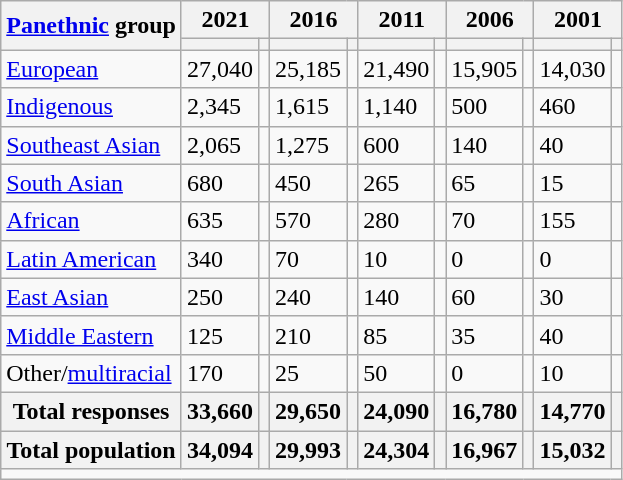<table class="wikitable collapsible sortable">
<tr>
<th rowspan="2"><a href='#'>Panethnic</a> group</th>
<th colspan="2">2021</th>
<th colspan="2">2016</th>
<th colspan="2">2011</th>
<th colspan="2">2006</th>
<th colspan="2">2001</th>
</tr>
<tr>
<th><a href='#'></a></th>
<th></th>
<th></th>
<th></th>
<th></th>
<th></th>
<th></th>
<th></th>
<th></th>
<th></th>
</tr>
<tr>
<td><a href='#'>European</a></td>
<td>27,040</td>
<td></td>
<td>25,185</td>
<td></td>
<td>21,490</td>
<td></td>
<td>15,905</td>
<td></td>
<td>14,030</td>
<td></td>
</tr>
<tr>
<td><a href='#'>Indigenous</a></td>
<td>2,345</td>
<td></td>
<td>1,615</td>
<td></td>
<td>1,140</td>
<td></td>
<td>500</td>
<td></td>
<td>460</td>
<td></td>
</tr>
<tr>
<td><a href='#'>Southeast Asian</a></td>
<td>2,065</td>
<td></td>
<td>1,275</td>
<td></td>
<td>600</td>
<td></td>
<td>140</td>
<td></td>
<td>40</td>
<td></td>
</tr>
<tr>
<td><a href='#'>South Asian</a></td>
<td>680</td>
<td></td>
<td>450</td>
<td></td>
<td>265</td>
<td></td>
<td>65</td>
<td></td>
<td>15</td>
<td></td>
</tr>
<tr>
<td><a href='#'>African</a></td>
<td>635</td>
<td></td>
<td>570</td>
<td></td>
<td>280</td>
<td></td>
<td>70</td>
<td></td>
<td>155</td>
<td></td>
</tr>
<tr>
<td><a href='#'>Latin American</a></td>
<td>340</td>
<td></td>
<td>70</td>
<td></td>
<td>10</td>
<td></td>
<td>0</td>
<td></td>
<td>0</td>
<td></td>
</tr>
<tr>
<td><a href='#'>East Asian</a></td>
<td>250</td>
<td></td>
<td>240</td>
<td></td>
<td>140</td>
<td></td>
<td>60</td>
<td></td>
<td>30</td>
<td></td>
</tr>
<tr>
<td><a href='#'>Middle Eastern</a></td>
<td>125</td>
<td></td>
<td>210</td>
<td></td>
<td>85</td>
<td></td>
<td>35</td>
<td></td>
<td>40</td>
<td></td>
</tr>
<tr>
<td>Other/<a href='#'>multiracial</a></td>
<td>170</td>
<td></td>
<td>25</td>
<td></td>
<td>50</td>
<td></td>
<td>0</td>
<td></td>
<td>10</td>
<td></td>
</tr>
<tr>
<th>Total responses</th>
<th>33,660</th>
<th></th>
<th>29,650</th>
<th></th>
<th>24,090</th>
<th></th>
<th>16,780</th>
<th></th>
<th>14,770</th>
<th></th>
</tr>
<tr class="sortbottom">
<th>Total population</th>
<th>34,094</th>
<th></th>
<th>29,993</th>
<th></th>
<th>24,304</th>
<th></th>
<th>16,967</th>
<th></th>
<th>15,032</th>
<th></th>
</tr>
<tr class="sortbottom">
<td colspan="15"></td>
</tr>
</table>
